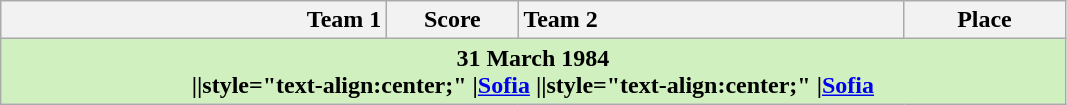<table class="wikitable">
<tr>
<th width="250" style="text-align:right;">Team 1</th>
<th width="80" style="text-align:center;">Score</th>
<th width="250" style="text-align:left;">Team 2</th>
<th width="100" style="text-align:center;">Place</th>
</tr>
<tr>
<th colspan=4 style="background-color:#D0F0C0;"><strong>31 March 1984</strong><br>||style="text-align:center;" |<a href='#'>Sofia</a>
||style="text-align:center;" |<a href='#'>Sofia</a></th>
</tr>
</table>
